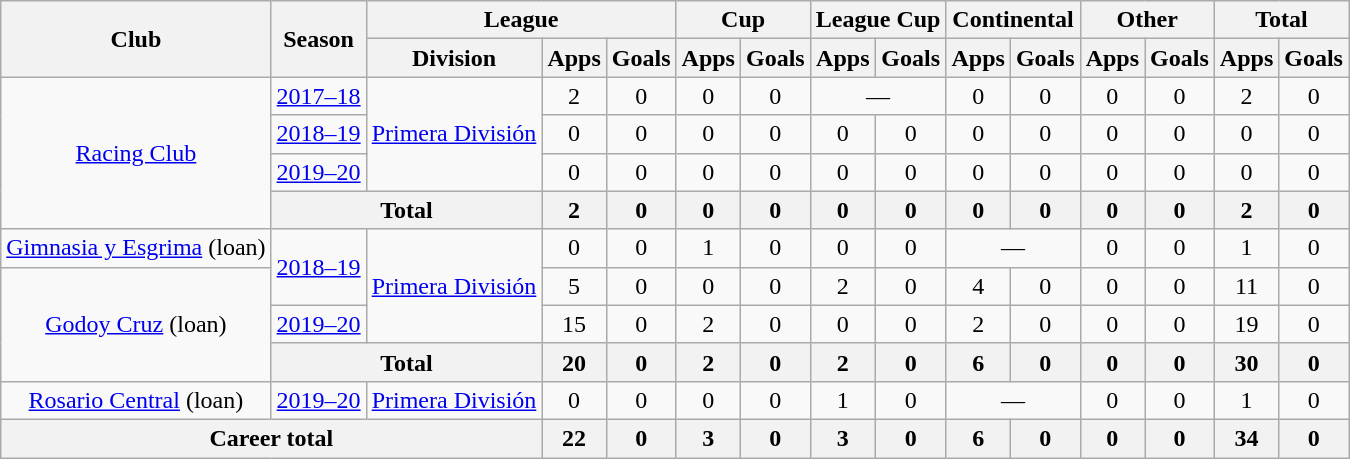<table class="wikitable" style="text-align:center">
<tr>
<th rowspan="2">Club</th>
<th rowspan="2">Season</th>
<th colspan="3">League</th>
<th colspan="2">Cup</th>
<th colspan="2">League Cup</th>
<th colspan="2">Continental</th>
<th colspan="2">Other</th>
<th colspan="2">Total</th>
</tr>
<tr>
<th>Division</th>
<th>Apps</th>
<th>Goals</th>
<th>Apps</th>
<th>Goals</th>
<th>Apps</th>
<th>Goals</th>
<th>Apps</th>
<th>Goals</th>
<th>Apps</th>
<th>Goals</th>
<th>Apps</th>
<th>Goals</th>
</tr>
<tr>
<td rowspan="4"><a href='#'>Racing Club</a></td>
<td><a href='#'>2017–18</a></td>
<td rowspan="3"><a href='#'>Primera División</a></td>
<td>2</td>
<td>0</td>
<td>0</td>
<td>0</td>
<td colspan="2">—</td>
<td>0</td>
<td>0</td>
<td>0</td>
<td>0</td>
<td>2</td>
<td>0</td>
</tr>
<tr>
<td><a href='#'>2018–19</a></td>
<td>0</td>
<td>0</td>
<td>0</td>
<td>0</td>
<td>0</td>
<td>0</td>
<td>0</td>
<td>0</td>
<td>0</td>
<td>0</td>
<td>0</td>
<td>0</td>
</tr>
<tr>
<td><a href='#'>2019–20</a></td>
<td>0</td>
<td>0</td>
<td>0</td>
<td>0</td>
<td>0</td>
<td>0</td>
<td>0</td>
<td>0</td>
<td>0</td>
<td>0</td>
<td>0</td>
<td>0</td>
</tr>
<tr>
<th colspan="2">Total</th>
<th>2</th>
<th>0</th>
<th>0</th>
<th>0</th>
<th>0</th>
<th>0</th>
<th>0</th>
<th>0</th>
<th>0</th>
<th>0</th>
<th>2</th>
<th>0</th>
</tr>
<tr>
<td rowspan="1"><a href='#'>Gimnasia y Esgrima</a> (loan)</td>
<td rowspan="2"><a href='#'>2018–19</a></td>
<td rowspan="3"><a href='#'>Primera División</a></td>
<td>0</td>
<td>0</td>
<td>1</td>
<td>0</td>
<td>0</td>
<td>0</td>
<td colspan="2">—</td>
<td>0</td>
<td>0</td>
<td>1</td>
<td>0</td>
</tr>
<tr>
<td rowspan="3"><a href='#'>Godoy Cruz</a> (loan)</td>
<td>5</td>
<td>0</td>
<td>0</td>
<td>0</td>
<td>2</td>
<td>0</td>
<td>4</td>
<td>0</td>
<td>0</td>
<td>0</td>
<td>11</td>
<td>0</td>
</tr>
<tr>
<td><a href='#'>2019–20</a></td>
<td>15</td>
<td>0</td>
<td>2</td>
<td>0</td>
<td>0</td>
<td>0</td>
<td>2</td>
<td>0</td>
<td>0</td>
<td>0</td>
<td>19</td>
<td>0</td>
</tr>
<tr>
<th colspan="2">Total</th>
<th>20</th>
<th>0</th>
<th>2</th>
<th>0</th>
<th>2</th>
<th>0</th>
<th>6</th>
<th>0</th>
<th>0</th>
<th>0</th>
<th>30</th>
<th>0</th>
</tr>
<tr>
<td rowspan="1"><a href='#'>Rosario Central</a> (loan)</td>
<td><a href='#'>2019–20</a></td>
<td rowspan="1"><a href='#'>Primera División</a></td>
<td>0</td>
<td>0</td>
<td>0</td>
<td>0</td>
<td>1</td>
<td>0</td>
<td colspan="2">—</td>
<td>0</td>
<td>0</td>
<td>1</td>
<td>0</td>
</tr>
<tr>
<th colspan="3">Career total</th>
<th>22</th>
<th>0</th>
<th>3</th>
<th>0</th>
<th>3</th>
<th>0</th>
<th>6</th>
<th>0</th>
<th>0</th>
<th>0</th>
<th>34</th>
<th>0</th>
</tr>
</table>
